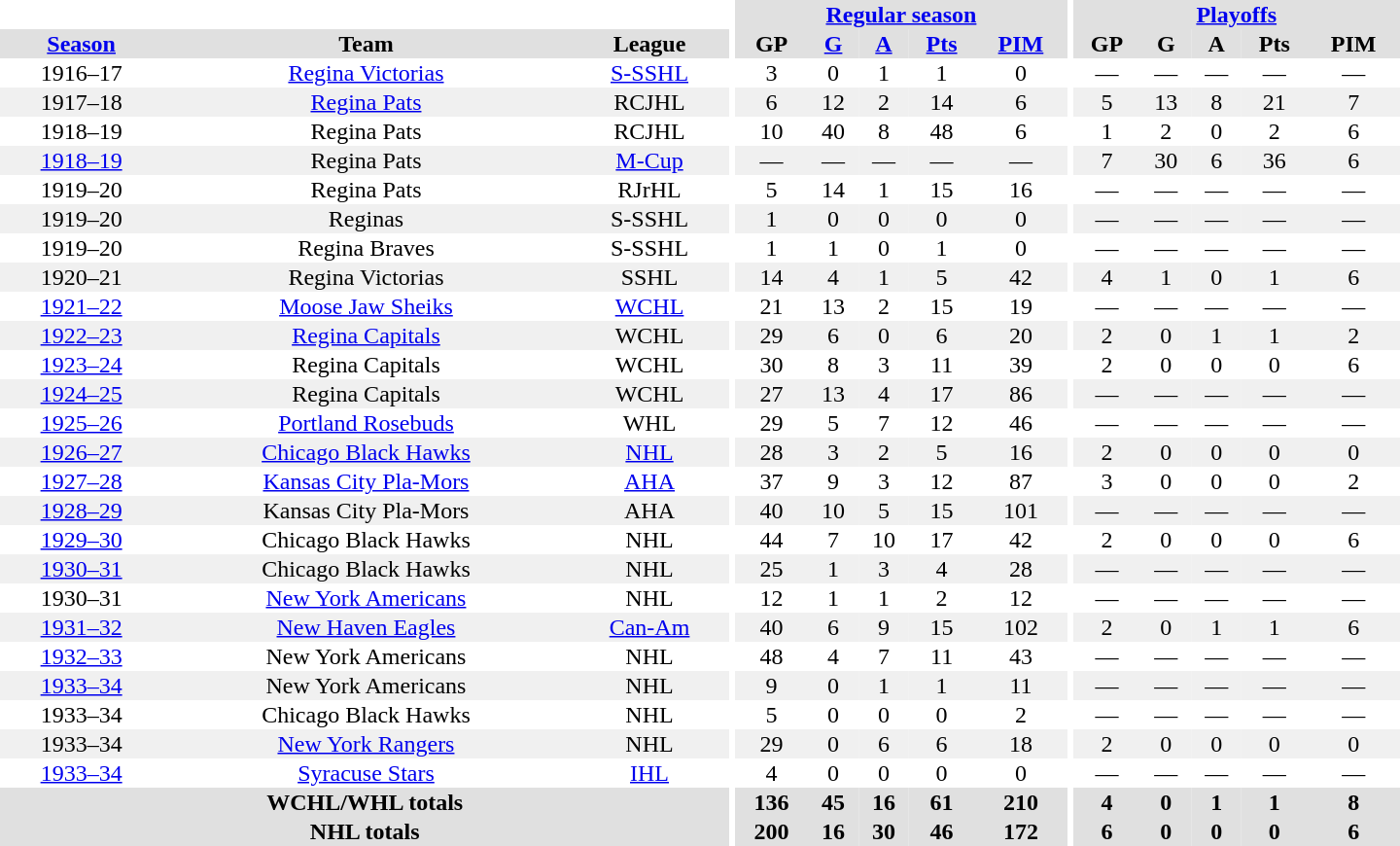<table border="0" cellpadding="1" cellspacing="0" style="text-align:center; width:60em">
<tr bgcolor="#e0e0e0">
<th colspan="3" bgcolor="#ffffff"></th>
<th rowspan="100" bgcolor="#ffffff"></th>
<th colspan="5"><a href='#'>Regular season</a></th>
<th rowspan="100" bgcolor="#ffffff"></th>
<th colspan="5"><a href='#'>Playoffs</a></th>
</tr>
<tr bgcolor="#e0e0e0">
<th><a href='#'>Season</a></th>
<th>Team</th>
<th>League</th>
<th>GP</th>
<th><a href='#'>G</a></th>
<th><a href='#'>A</a></th>
<th><a href='#'>Pts</a></th>
<th><a href='#'>PIM</a></th>
<th>GP</th>
<th>G</th>
<th>A</th>
<th>Pts</th>
<th>PIM</th>
</tr>
<tr>
<td>1916–17</td>
<td><a href='#'>Regina Victorias</a></td>
<td><a href='#'>S-SSHL</a></td>
<td>3</td>
<td>0</td>
<td>1</td>
<td>1</td>
<td>0</td>
<td>—</td>
<td>—</td>
<td>—</td>
<td>—</td>
<td>—</td>
</tr>
<tr bgcolor="#f0f0f0">
<td>1917–18</td>
<td><a href='#'>Regina Pats</a></td>
<td>RCJHL</td>
<td>6</td>
<td>12</td>
<td>2</td>
<td>14</td>
<td>6</td>
<td>5</td>
<td>13</td>
<td>8</td>
<td>21</td>
<td>7</td>
</tr>
<tr>
<td>1918–19</td>
<td>Regina Pats</td>
<td>RCJHL</td>
<td>10</td>
<td>40</td>
<td>8</td>
<td>48</td>
<td>6</td>
<td>1</td>
<td>2</td>
<td>0</td>
<td>2</td>
<td>6</td>
</tr>
<tr bgcolor="#f0f0f0">
<td><a href='#'>1918–19</a></td>
<td>Regina Pats</td>
<td><a href='#'>M-Cup</a></td>
<td>—</td>
<td>—</td>
<td>—</td>
<td>—</td>
<td>—</td>
<td>7</td>
<td>30</td>
<td>6</td>
<td>36</td>
<td>6</td>
</tr>
<tr>
<td>1919–20</td>
<td>Regina Pats</td>
<td>RJrHL</td>
<td>5</td>
<td>14</td>
<td>1</td>
<td>15</td>
<td>16</td>
<td>—</td>
<td>—</td>
<td>—</td>
<td>—</td>
<td>—</td>
</tr>
<tr bgcolor="#f0f0f0">
<td>1919–20</td>
<td>Reginas</td>
<td>S-SSHL</td>
<td>1</td>
<td>0</td>
<td>0</td>
<td>0</td>
<td>0</td>
<td>—</td>
<td>—</td>
<td>—</td>
<td>—</td>
<td>—</td>
</tr>
<tr>
<td>1919–20</td>
<td>Regina Braves</td>
<td>S-SSHL</td>
<td>1</td>
<td>1</td>
<td>0</td>
<td>1</td>
<td>0</td>
<td>—</td>
<td>—</td>
<td>—</td>
<td>—</td>
<td>—</td>
</tr>
<tr bgcolor="#f0f0f0">
<td>1920–21</td>
<td>Regina Victorias</td>
<td>SSHL</td>
<td>14</td>
<td>4</td>
<td>1</td>
<td>5</td>
<td>42</td>
<td>4</td>
<td>1</td>
<td>0</td>
<td>1</td>
<td>6</td>
</tr>
<tr>
<td><a href='#'>1921–22</a></td>
<td><a href='#'>Moose Jaw Sheiks</a></td>
<td><a href='#'>WCHL</a></td>
<td>21</td>
<td>13</td>
<td>2</td>
<td>15</td>
<td>19</td>
<td>—</td>
<td>—</td>
<td>—</td>
<td>—</td>
<td>—</td>
</tr>
<tr bgcolor="#f0f0f0">
<td><a href='#'>1922–23</a></td>
<td><a href='#'>Regina Capitals</a></td>
<td>WCHL</td>
<td>29</td>
<td>6</td>
<td>0</td>
<td>6</td>
<td>20</td>
<td>2</td>
<td>0</td>
<td>1</td>
<td>1</td>
<td>2</td>
</tr>
<tr>
<td><a href='#'>1923–24</a></td>
<td>Regina Capitals</td>
<td>WCHL</td>
<td>30</td>
<td>8</td>
<td>3</td>
<td>11</td>
<td>39</td>
<td>2</td>
<td>0</td>
<td>0</td>
<td>0</td>
<td>6</td>
</tr>
<tr bgcolor="#f0f0f0">
<td><a href='#'>1924–25</a></td>
<td>Regina Capitals</td>
<td>WCHL</td>
<td>27</td>
<td>13</td>
<td>4</td>
<td>17</td>
<td>86</td>
<td>—</td>
<td>—</td>
<td>—</td>
<td>—</td>
<td>—</td>
</tr>
<tr>
<td><a href='#'>1925–26</a></td>
<td><a href='#'>Portland Rosebuds</a></td>
<td>WHL</td>
<td>29</td>
<td>5</td>
<td>7</td>
<td>12</td>
<td>46</td>
<td>—</td>
<td>—</td>
<td>—</td>
<td>—</td>
<td>—</td>
</tr>
<tr bgcolor="#f0f0f0">
<td><a href='#'>1926–27</a></td>
<td><a href='#'>Chicago Black Hawks</a></td>
<td><a href='#'>NHL</a></td>
<td>28</td>
<td>3</td>
<td>2</td>
<td>5</td>
<td>16</td>
<td>2</td>
<td>0</td>
<td>0</td>
<td>0</td>
<td>0</td>
</tr>
<tr>
<td><a href='#'>1927–28</a></td>
<td><a href='#'>Kansas City Pla-Mors</a></td>
<td><a href='#'>AHA</a></td>
<td>37</td>
<td>9</td>
<td>3</td>
<td>12</td>
<td>87</td>
<td>3</td>
<td>0</td>
<td>0</td>
<td>0</td>
<td>2</td>
</tr>
<tr bgcolor="#f0f0f0">
<td><a href='#'>1928–29</a></td>
<td>Kansas City Pla-Mors</td>
<td>AHA</td>
<td>40</td>
<td>10</td>
<td>5</td>
<td>15</td>
<td>101</td>
<td>—</td>
<td>—</td>
<td>—</td>
<td>—</td>
<td>—</td>
</tr>
<tr>
<td><a href='#'>1929–30</a></td>
<td>Chicago Black Hawks</td>
<td>NHL</td>
<td>44</td>
<td>7</td>
<td>10</td>
<td>17</td>
<td>42</td>
<td>2</td>
<td>0</td>
<td>0</td>
<td>0</td>
<td>6</td>
</tr>
<tr bgcolor="#f0f0f0">
<td><a href='#'>1930–31</a></td>
<td>Chicago Black Hawks</td>
<td>NHL</td>
<td>25</td>
<td>1</td>
<td>3</td>
<td>4</td>
<td>28</td>
<td>—</td>
<td>—</td>
<td>—</td>
<td>—</td>
<td>—</td>
</tr>
<tr>
<td>1930–31</td>
<td><a href='#'>New York Americans</a></td>
<td>NHL</td>
<td>12</td>
<td>1</td>
<td>1</td>
<td>2</td>
<td>12</td>
<td>—</td>
<td>—</td>
<td>—</td>
<td>—</td>
<td>—</td>
</tr>
<tr bgcolor="#f0f0f0">
<td><a href='#'>1931–32</a></td>
<td><a href='#'>New Haven Eagles</a></td>
<td><a href='#'>Can-Am</a></td>
<td>40</td>
<td>6</td>
<td>9</td>
<td>15</td>
<td>102</td>
<td>2</td>
<td>0</td>
<td>1</td>
<td>1</td>
<td>6</td>
</tr>
<tr>
<td><a href='#'>1932–33</a></td>
<td>New York Americans</td>
<td>NHL</td>
<td>48</td>
<td>4</td>
<td>7</td>
<td>11</td>
<td>43</td>
<td>—</td>
<td>—</td>
<td>—</td>
<td>—</td>
<td>—</td>
</tr>
<tr bgcolor="#f0f0f0">
<td><a href='#'>1933–34</a></td>
<td>New York Americans</td>
<td>NHL</td>
<td>9</td>
<td>0</td>
<td>1</td>
<td>1</td>
<td>11</td>
<td>—</td>
<td>—</td>
<td>—</td>
<td>—</td>
<td>—</td>
</tr>
<tr>
<td>1933–34</td>
<td>Chicago Black Hawks</td>
<td>NHL</td>
<td>5</td>
<td>0</td>
<td>0</td>
<td>0</td>
<td>2</td>
<td>—</td>
<td>—</td>
<td>—</td>
<td>—</td>
<td>—</td>
</tr>
<tr bgcolor="#f0f0f0">
<td>1933–34</td>
<td><a href='#'>New York Rangers</a></td>
<td>NHL</td>
<td>29</td>
<td>0</td>
<td>6</td>
<td>6</td>
<td>18</td>
<td>2</td>
<td>0</td>
<td>0</td>
<td>0</td>
<td>0</td>
</tr>
<tr>
<td><a href='#'>1933–34</a></td>
<td><a href='#'>Syracuse Stars</a></td>
<td><a href='#'>IHL</a></td>
<td>4</td>
<td>0</td>
<td>0</td>
<td>0</td>
<td>0</td>
<td>—</td>
<td>—</td>
<td>—</td>
<td>—</td>
<td>—</td>
</tr>
<tr bgcolor="#e0e0e0">
<th colspan="3">WCHL/WHL totals</th>
<th>136</th>
<th>45</th>
<th>16</th>
<th>61</th>
<th>210</th>
<th>4</th>
<th>0</th>
<th>1</th>
<th>1</th>
<th>8</th>
</tr>
<tr bgcolor="#e0e0e0">
<th colspan="3">NHL totals</th>
<th>200</th>
<th>16</th>
<th>30</th>
<th>46</th>
<th>172</th>
<th>6</th>
<th>0</th>
<th>0</th>
<th>0</th>
<th>6</th>
</tr>
</table>
